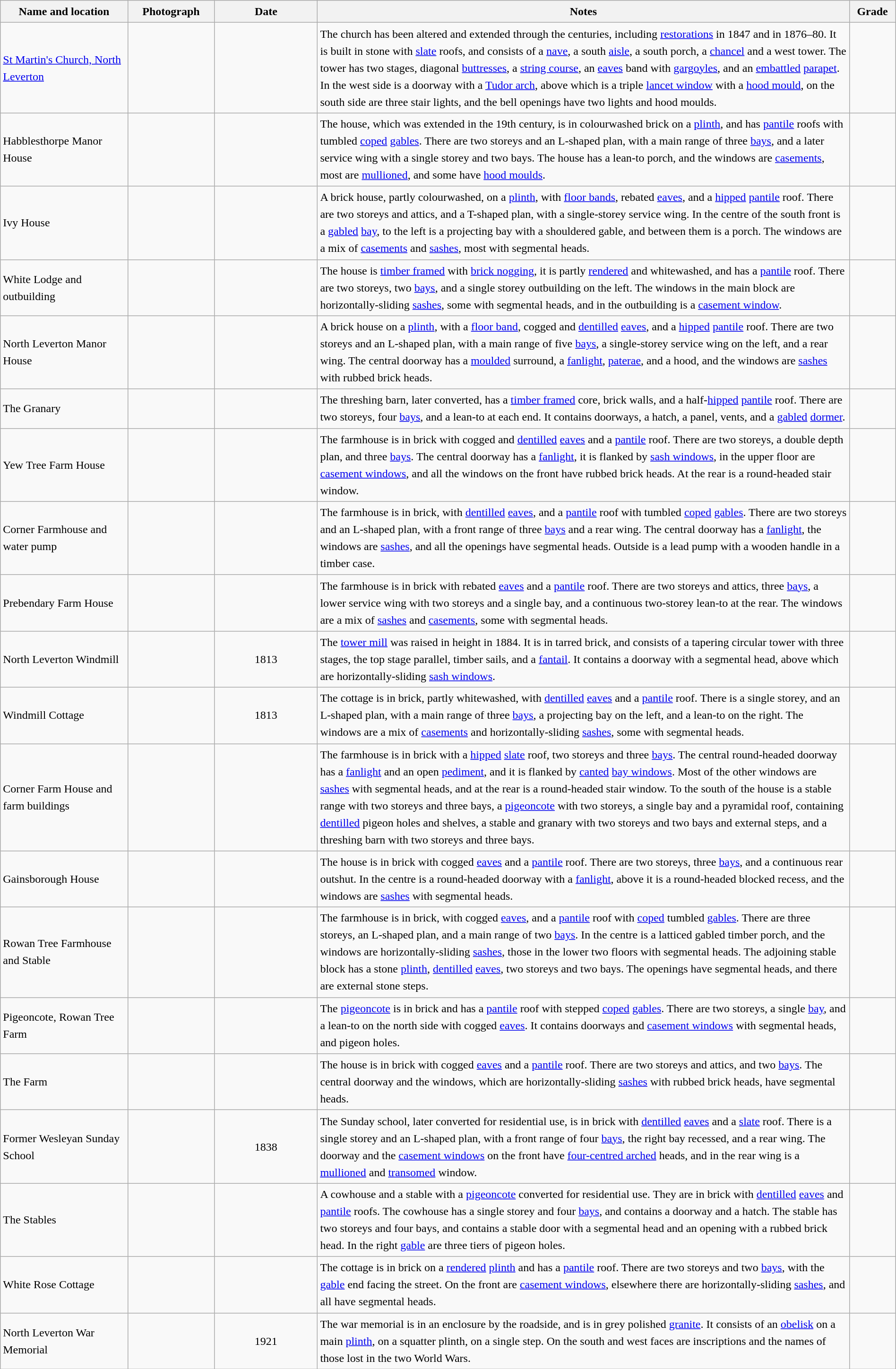<table class="wikitable sortable plainrowheaders" style="width:100%; border:0px; text-align:left; line-height:150%">
<tr>
<th scope="col"  style="width:150px">Name and location</th>
<th scope="col"  style="width:100px" class="unsortable">Photograph</th>
<th scope="col"  style="width:120px">Date</th>
<th scope="col"  style="width:650px" class="unsortable">Notes</th>
<th scope="col"  style="width:50px">Grade</th>
</tr>
<tr>
<td><a href='#'>St Martin's Church, North Leverton</a><br><small></small></td>
<td></td>
<td align="center"></td>
<td>The church has been altered and extended through the centuries, including <a href='#'>restorations</a> in 1847 and in 1876–80.  It is built in stone with <a href='#'>slate</a> roofs, and consists of a <a href='#'>nave</a>, a south <a href='#'>aisle</a>, a south porch, a <a href='#'>chancel</a> and a west tower.  The tower has two stages, diagonal <a href='#'>buttresses</a>, a <a href='#'>string course</a>, an <a href='#'>eaves</a> band with <a href='#'>gargoyles</a>, and an <a href='#'>embattled</a> <a href='#'>parapet</a>.  In the west side is a doorway with a <a href='#'>Tudor arch</a>, above which is a triple <a href='#'>lancet window</a> with a <a href='#'>hood mould</a>, on the south side are three stair lights, and the bell openings have two lights and hood moulds.</td>
<td align="center" ></td>
</tr>
<tr>
<td>Habblesthorpe Manor House<br><small></small></td>
<td></td>
<td align="center"></td>
<td>The house, which was extended in the 19th century, is in colourwashed brick on a <a href='#'>plinth</a>, and has <a href='#'>pantile</a> roofs with tumbled <a href='#'>coped</a> <a href='#'>gables</a>.  There are two storeys and an L-shaped plan, with a main range of three <a href='#'>bays</a>, and a later service wing with a single storey and two bays.  The house has a lean-to porch, and the windows are <a href='#'>casements</a>, most are <a href='#'>mullioned</a>, and some have <a href='#'>hood moulds</a>.</td>
<td align="center" ></td>
</tr>
<tr>
<td>Ivy House<br><small></small></td>
<td></td>
<td align="center"></td>
<td>A brick house, partly colourwashed, on a <a href='#'>plinth</a>, with <a href='#'>floor bands</a>, rebated <a href='#'>eaves</a>, and a <a href='#'>hipped</a> <a href='#'>pantile</a> roof.  There are two storeys and attics, and a T-shaped plan, with a single-storey service wing.  In the centre of the south front is a <a href='#'>gabled</a> <a href='#'>bay</a>, to the left is a projecting bay with a shouldered gable, and between them is a porch.  The windows are a mix of <a href='#'>casements</a> and <a href='#'>sashes</a>, most with segmental heads.</td>
<td align="center" ></td>
</tr>
<tr>
<td>White Lodge and outbuilding<br><small></small></td>
<td></td>
<td align="center"></td>
<td>The house is <a href='#'>timber framed</a> with <a href='#'>brick nogging</a>, it is partly <a href='#'>rendered</a> and whitewashed, and has a <a href='#'>pantile</a> roof.  There are two storeys, two <a href='#'>bays</a>, and a single storey outbuilding on the left.  The windows in the main block are horizontally-sliding <a href='#'>sashes</a>, some with segmental heads, and in the outbuilding is a <a href='#'>casement window</a>.</td>
<td align="center" ></td>
</tr>
<tr>
<td>North Leverton Manor House<br><small></small></td>
<td></td>
<td align="center"></td>
<td>A brick house on a <a href='#'>plinth</a>, with a <a href='#'>floor band</a>, cogged and <a href='#'>dentilled</a> <a href='#'>eaves</a>, and a <a href='#'>hipped</a> <a href='#'>pantile</a> roof.  There are two storeys and an L-shaped plan, with a main range of five <a href='#'>bays</a>, a single-storey service wing on the left, and a rear wing.  The central doorway has a <a href='#'>moulded</a> surround, a <a href='#'>fanlight</a>, <a href='#'>paterae</a>, and a hood, and the windows are <a href='#'>sashes</a> with rubbed brick heads.</td>
<td align="center" ></td>
</tr>
<tr>
<td>The Granary<br><small></small></td>
<td></td>
<td align="center"></td>
<td>The threshing barn, later converted, has a <a href='#'>timber framed</a> core, brick walls, and a half-<a href='#'>hipped</a> <a href='#'>pantile</a> roof.  There are two storeys, four <a href='#'>bays</a>, and a lean-to at each end.  It contains doorways, a hatch, a panel, vents, and a <a href='#'>gabled</a> <a href='#'>dormer</a>.</td>
<td align="center" ></td>
</tr>
<tr>
<td>Yew Tree Farm House<br><small></small></td>
<td></td>
<td align="center"></td>
<td>The farmhouse is in brick with cogged and <a href='#'>dentilled</a> <a href='#'>eaves</a> and a <a href='#'>pantile</a> roof.  There are two storeys, a double depth plan, and three <a href='#'>bays</a>.  The central doorway has a <a href='#'>fanlight</a>, it is flanked by <a href='#'>sash windows</a>, in the upper floor are <a href='#'>casement windows</a>, and all the windows on the front have rubbed brick heads.  At the rear is a round-headed stair window.</td>
<td align="center" ></td>
</tr>
<tr>
<td>Corner Farmhouse and water pump<br><small></small></td>
<td></td>
<td align="center"></td>
<td>The farmhouse is in brick, with <a href='#'>dentilled</a> <a href='#'>eaves</a>, and a <a href='#'>pantile</a> roof with tumbled <a href='#'>coped</a> <a href='#'>gables</a>.  There are two storeys and an L-shaped plan, with a front range of three <a href='#'>bays</a> and a rear wing.  The central doorway has a <a href='#'>fanlight</a>, the windows are <a href='#'>sashes</a>, and all the openings have segmental heads.  Outside is a lead pump with a wooden handle in a timber case.</td>
<td align="center" ></td>
</tr>
<tr>
<td>Prebendary Farm House<br><small></small></td>
<td></td>
<td align="center"></td>
<td>The farmhouse is in brick with rebated <a href='#'>eaves</a> and a <a href='#'>pantile</a> roof.  There are two storeys and attics, three <a href='#'>bays</a>, a lower service wing with two storeys and a single bay, and a continuous two-storey lean-to at the rear.  The windows are a mix of <a href='#'>sashes</a> and <a href='#'>casements</a>, some with segmental heads.</td>
<td align="center" ></td>
</tr>
<tr>
<td>North Leverton Windmill<br><small></small></td>
<td></td>
<td align="center">1813</td>
<td>The <a href='#'>tower mill</a> was raised in height in 1884.  It is in tarred brick, and consists of a tapering circular tower with three stages, the top stage parallel, timber sails, and a <a href='#'>fantail</a>.  It contains a doorway with a segmental head, above which are horizontally-sliding <a href='#'>sash windows</a>.</td>
<td align="center" ></td>
</tr>
<tr>
<td>Windmill Cottage<br><small></small></td>
<td></td>
<td align="center">1813</td>
<td>The cottage is in brick, partly whitewashed, with <a href='#'>dentilled</a> <a href='#'>eaves</a> and a <a href='#'>pantile</a> roof.  There is a single storey, and an L-shaped plan, with a main range of three <a href='#'>bays</a>, a projecting bay on the left, and a lean-to on the right.  The windows are a mix of <a href='#'>casements</a> and horizontally-sliding <a href='#'>sashes</a>, some with segmental heads.</td>
<td align="center" ></td>
</tr>
<tr>
<td>Corner Farm House and farm buildings<br><small></small></td>
<td></td>
<td align="center"></td>
<td>The farmhouse is in brick with a <a href='#'>hipped</a> <a href='#'>slate</a> roof, two storeys and three <a href='#'>bays</a>.  The central round-headed doorway has a <a href='#'>fanlight</a> and an open <a href='#'>pediment</a>, and it is flanked by <a href='#'>canted</a> <a href='#'>bay windows</a>.  Most of the other windows are <a href='#'>sashes</a> with segmental heads, and at the rear is a round-headed stair window.  To the south of the house is a stable range with two storeys and three bays, a <a href='#'>pigeoncote</a> with two storeys, a single bay and a pyramidal roof, containing <a href='#'>dentilled</a> pigeon holes and shelves, a stable and granary with two storeys and two bays and external steps, and a threshing barn with two storeys and three bays.</td>
<td align="center" ></td>
</tr>
<tr>
<td>Gainsborough House<br><small></small></td>
<td></td>
<td align="center"></td>
<td>The house is in brick with cogged <a href='#'>eaves</a> and a <a href='#'>pantile</a> roof.  There are two storeys, three <a href='#'>bays</a>, and a continuous rear outshut.  In the centre is a round-headed doorway with a <a href='#'>fanlight</a>, above it is a round-headed blocked recess, and the windows are <a href='#'>sashes</a> with segmental heads.</td>
<td align="center" ></td>
</tr>
<tr>
<td>Rowan Tree Farmhouse and Stable<br><small></small></td>
<td></td>
<td align="center"></td>
<td>The farmhouse is in brick, with cogged <a href='#'>eaves</a>, and a <a href='#'>pantile</a> roof with <a href='#'>coped</a> tumbled <a href='#'>gables</a>.  There are three storeys, an L-shaped plan, and a main range of two <a href='#'>bays</a>.  In the centre is a latticed gabled timber porch, and the windows are horizontally-sliding <a href='#'>sashes</a>, those in the lower two floors with segmental heads.  The adjoining stable block has a stone <a href='#'>plinth</a>, <a href='#'>dentilled</a> <a href='#'>eaves</a>, two storeys and two bays.  The openings have segmental heads, and there are external stone steps.</td>
<td align="center" ></td>
</tr>
<tr>
<td>Pigeoncote, Rowan Tree Farm<br><small></small></td>
<td></td>
<td align="center"></td>
<td>The <a href='#'>pigeoncote</a> is in brick and has a <a href='#'>pantile</a> roof with stepped <a href='#'>coped</a> <a href='#'>gables</a>.  There are two storeys, a single <a href='#'>bay</a>, and a lean-to on the north side with cogged <a href='#'>eaves</a>.  It contains doorways and <a href='#'>casement windows</a> with segmental heads, and pigeon holes.</td>
<td align="center" ></td>
</tr>
<tr>
<td>The Farm<br><small></small></td>
<td></td>
<td align="center"></td>
<td>The house is in brick with cogged <a href='#'>eaves</a> and a <a href='#'>pantile</a> roof.  There are two storeys and attics, and two <a href='#'>bays</a>.  The central doorway and the windows, which are horizontally-sliding <a href='#'>sashes</a> with rubbed brick heads, have segmental heads.</td>
<td align="center" ></td>
</tr>
<tr>
<td>Former Wesleyan Sunday School<br><small></small></td>
<td></td>
<td align="center">1838</td>
<td>The Sunday school, later converted for residential use, is in brick with <a href='#'>dentilled</a> <a href='#'>eaves</a> and a <a href='#'>slate</a>  roof.  There is a single storey and an L-shaped plan, with a front range of four <a href='#'>bays</a>, the right bay recessed, and a rear wing.  The doorway and the <a href='#'>casement windows</a> on the front have <a href='#'>four-centred arched</a> heads, and in the rear wing is a <a href='#'>mullioned</a> and <a href='#'>transomed</a> window.</td>
<td align="center" ></td>
</tr>
<tr>
<td>The Stables<br><small></small></td>
<td></td>
<td align="center"></td>
<td>A cowhouse and a stable with a <a href='#'>pigeoncote</a> converted for residential use.  They are in brick with <a href='#'>dentilled</a> <a href='#'>eaves</a> and <a href='#'>pantile</a> roofs.  The cowhouse has a single storey and four <a href='#'>bays</a>, and contains a doorway and a hatch. The stable has two storeys and four bays, and contains a stable door with a segmental head and an opening with a rubbed brick head.  In the right <a href='#'>gable</a> are three tiers of pigeon holes.</td>
<td align="center" ></td>
</tr>
<tr>
<td>White Rose Cottage<br><small></small></td>
<td></td>
<td align="center"></td>
<td>The cottage is in brick on a <a href='#'>rendered</a> <a href='#'>plinth</a> and has a <a href='#'>pantile</a> roof.  There are two storeys and two <a href='#'>bays</a>, with the <a href='#'>gable</a> end facing the street.  On the front are <a href='#'>casement windows</a>, elsewhere there are horizontally-sliding <a href='#'>sashes</a>, and all have segmental heads.</td>
<td align="center" ></td>
</tr>
<tr>
<td>North Leverton War Memorial<br><small></small></td>
<td></td>
<td align="center">1921</td>
<td>The war memorial is in an enclosure by the roadside, and is in grey polished <a href='#'>granite</a>.  It consists of an <a href='#'>obelisk</a> on a main <a href='#'>plinth</a>, on a squatter plinth, on a single step.  On the south and west faces are inscriptions and the names of those lost in the two World Wars.</td>
<td align="center" ></td>
</tr>
<tr>
</tr>
</table>
